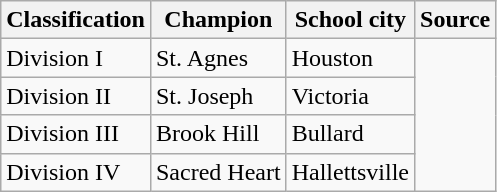<table class="wikitable">
<tr>
<th>Classification</th>
<th>Champion</th>
<th>School city</th>
<th>Source</th>
</tr>
<tr>
<td>Division I</td>
<td>St. Agnes</td>
<td>Houston</td>
<td rowspan="4"></td>
</tr>
<tr>
<td>Division II</td>
<td>St. Joseph</td>
<td>Victoria</td>
</tr>
<tr>
<td>Division III</td>
<td>Brook Hill</td>
<td>Bullard</td>
</tr>
<tr>
<td>Division IV</td>
<td>Sacred Heart</td>
<td>Hallettsville</td>
</tr>
</table>
